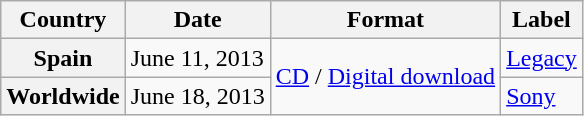<table class="wikitable plainrowheaders">
<tr>
<th>Country</th>
<th>Date</th>
<th>Format</th>
<th>Label</th>
</tr>
<tr>
<th scope="row">Spain</th>
<td>June 11, 2013</td>
<td rowspan="2"><a href='#'>CD</a> / <a href='#'>Digital download</a></td>
<td><a href='#'>Legacy</a></td>
</tr>
<tr>
<th scope="row">Worldwide</th>
<td>June 18, 2013</td>
<td><a href='#'>Sony</a></td>
</tr>
</table>
